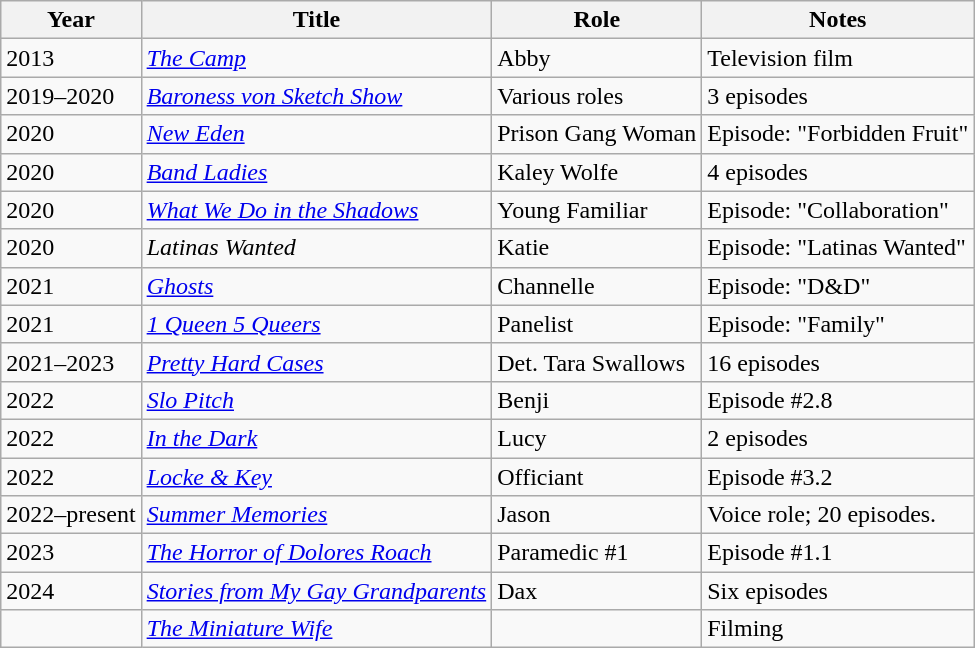<table class="wikitable sortable">
<tr>
<th>Year</th>
<th>Title</th>
<th>Role</th>
<th>Notes</th>
</tr>
<tr>
<td>2013</td>
<td><em><a href='#'>The Camp</a></em></td>
<td>Abby</td>
<td>Television film</td>
</tr>
<tr>
<td>2019–2020</td>
<td><em><a href='#'>Baroness von Sketch Show</a></em></td>
<td>Various roles</td>
<td>3 episodes</td>
</tr>
<tr>
<td>2020</td>
<td><em><a href='#'>New Eden</a></em></td>
<td>Prison Gang Woman</td>
<td>Episode: "Forbidden Fruit"</td>
</tr>
<tr>
<td>2020</td>
<td><em><a href='#'>Band Ladies</a></em></td>
<td>Kaley Wolfe</td>
<td>4 episodes</td>
</tr>
<tr>
<td>2020</td>
<td><em><a href='#'>What We Do in the Shadows</a></em></td>
<td>Young Familiar</td>
<td>Episode: "Collaboration"</td>
</tr>
<tr>
<td>2020</td>
<td><em>Latinas Wanted</em></td>
<td>Katie</td>
<td>Episode: "Latinas Wanted"</td>
</tr>
<tr>
<td>2021</td>
<td><em><a href='#'>Ghosts</a></em></td>
<td>Channelle</td>
<td>Episode: "D&D"</td>
</tr>
<tr>
<td>2021</td>
<td><em><a href='#'>1 Queen 5 Queers</a></em></td>
<td>Panelist</td>
<td>Episode: "Family"</td>
</tr>
<tr>
<td>2021–2023</td>
<td><em><a href='#'>Pretty Hard Cases</a></em></td>
<td>Det. Tara Swallows</td>
<td>16 episodes</td>
</tr>
<tr>
<td>2022</td>
<td><em><a href='#'>Slo Pitch</a></em></td>
<td>Benji</td>
<td>Episode #2.8</td>
</tr>
<tr>
<td>2022</td>
<td><em><a href='#'>In the Dark</a></em></td>
<td>Lucy</td>
<td>2 episodes</td>
</tr>
<tr>
<td>2022</td>
<td><em><a href='#'>Locke & Key</a></em></td>
<td>Officiant</td>
<td>Episode #3.2</td>
</tr>
<tr>
<td>2022–present</td>
<td><em><a href='#'>Summer Memories</a></em></td>
<td>Jason</td>
<td>Voice role; 20 episodes.</td>
</tr>
<tr>
<td>2023</td>
<td><em><a href='#'>The Horror of Dolores Roach</a></em></td>
<td>Paramedic #1</td>
<td>Episode #1.1</td>
</tr>
<tr>
<td>2024</td>
<td><em><a href='#'>Stories from My Gay Grandparents</a></em></td>
<td>Dax</td>
<td>Six episodes</td>
</tr>
<tr>
<td></td>
<td><em><a href='#'>The Miniature Wife</a></em></td>
<td></td>
<td>Filming</td>
</tr>
</table>
